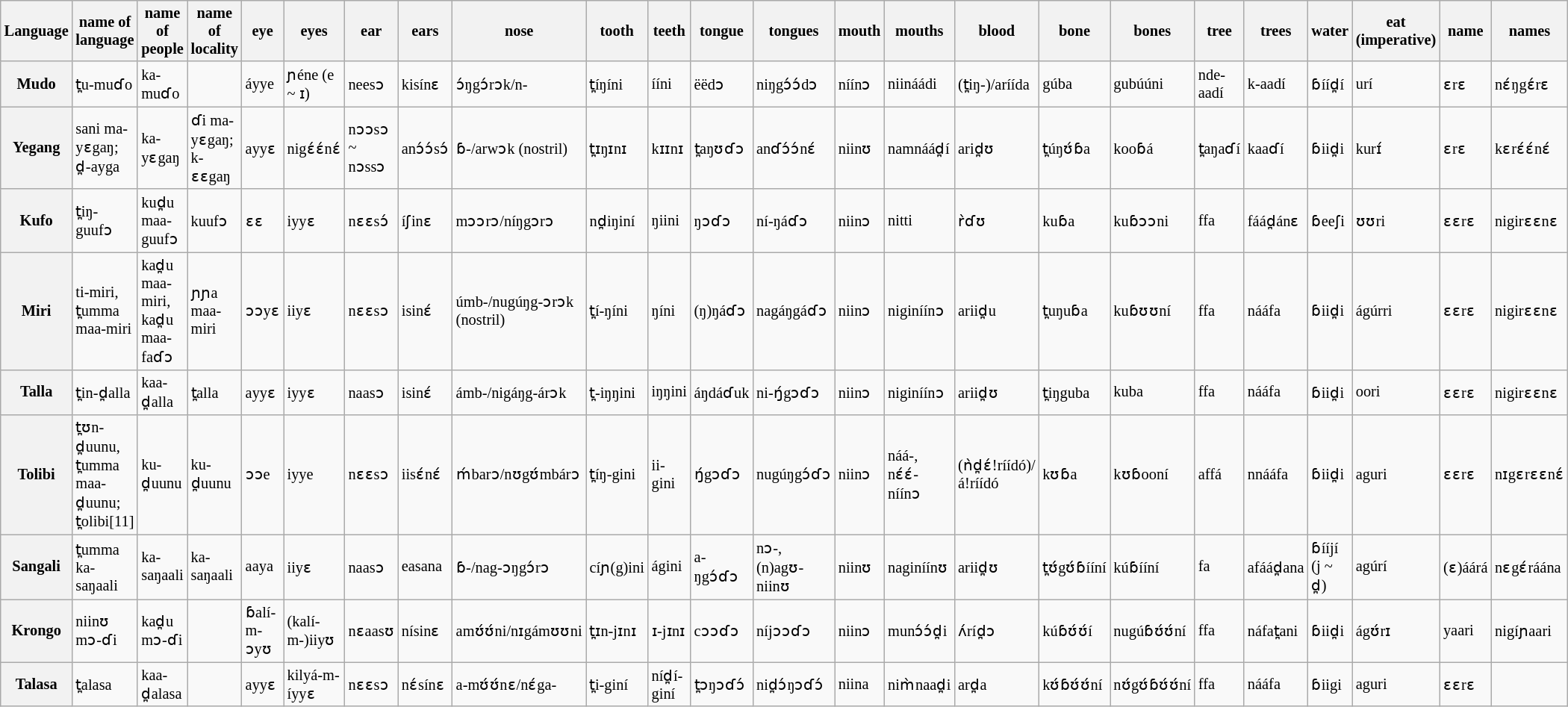<table class="wikitable sortable" style="font-size: 85%">
<tr>
<th>Language</th>
<th>name of language</th>
<th>name of people</th>
<th>name of locality</th>
<th>eye</th>
<th>eyes</th>
<th>ear</th>
<th>ears</th>
<th>nose</th>
<th>tooth</th>
<th>teeth</th>
<th>tongue</th>
<th>tongues</th>
<th>mouth</th>
<th>mouths</th>
<th>blood</th>
<th>bone</th>
<th>bones</th>
<th>tree</th>
<th>trees</th>
<th>water</th>
<th>eat (imperative)</th>
<th>name</th>
<th>names</th>
</tr>
<tr>
<th>Mudo</th>
<td>t̪u-muɗo</td>
<td>ka-muɗo</td>
<td></td>
<td>áyye</td>
<td>ɲéne (e ~ ɪ)</td>
<td>neesɔ</td>
<td>kisínɛ</td>
<td>ɔ́ŋgɔ́rɔk/n-</td>
<td>t̪íŋíni</td>
<td>ííni</td>
<td>ëëdɔ</td>
<td>niŋgɔ́ɔ́dɔ</td>
<td>níínɔ</td>
<td>niináádi</td>
<td>(t̪iŋ-)/aríída</td>
<td>gúba</td>
<td>gubúúni</td>
<td>nde-aadí</td>
<td>k-aadí</td>
<td>ɓííd̪í</td>
<td>urí</td>
<td>ɛrɛ</td>
<td>nɛ́ŋgɛ́rɛ</td>
</tr>
<tr>
<th>Yegang</th>
<td>sani ma-yɛgaŋ; d̪-ayga</td>
<td>ka-yɛgaŋ</td>
<td>ɗi ma-yɛgaŋ; k-ɛɛgaŋ</td>
<td>ayyɛ</td>
<td>nigɛ́ɛ́nɛ́</td>
<td>nɔɔsɔ ~ nɔssɔ</td>
<td>anɔ́ɔ́sɔ́</td>
<td>ɓ-/arwɔk (nostril)</td>
<td>t̪ɪŋɪnɪ</td>
<td>kɪɪnɪ</td>
<td>t̪aŋʊɗɔ</td>
<td>anɗɔ́ɔ́nɛ́</td>
<td>niinʊ</td>
<td>namnáád̪í</td>
<td>arid̪ʊ</td>
<td>t̪úŋʊ́ɓa</td>
<td>kooɓá</td>
<td>t̪aŋaɗí</td>
<td>kaaɗí</td>
<td>ɓiid̪i</td>
<td>kurɪ́</td>
<td>ɛrɛ</td>
<td>kɛrɛ́ɛ́nɛ́</td>
</tr>
<tr>
<th>Kufo</th>
<td>t̪iŋ-guufɔ</td>
<td>kud̪u maa-guufɔ</td>
<td>kuufɔ</td>
<td>ɛɛ</td>
<td>iyyɛ</td>
<td>nɛɛsɔ́</td>
<td>íʃinɛ</td>
<td>mɔɔrɔ/níŋgɔrɔ</td>
<td>nd̪iŋiní</td>
<td>ŋiini</td>
<td>ŋɔɗɔ</td>
<td>ní-ŋáɗɔ</td>
<td>niinɔ</td>
<td>nitti</td>
<td>r̀ɗʊ</td>
<td>kuɓa</td>
<td>kuɓɔɔni</td>
<td>ffa</td>
<td>fáád̪ánɛ</td>
<td>ɓeeʃi</td>
<td>ʊʊri</td>
<td>ɛɛrɛ</td>
<td>nigirɛɛnɛ</td>
</tr>
<tr>
<th>Miri</th>
<td>ti-miri, t̪umma maa-miri</td>
<td>kad̪u maa-miri, kad̪u maa-faɗɔ</td>
<td>ɲɲa maa-miri</td>
<td>ɔɔyɛ</td>
<td>iiyɛ</td>
<td>nɛɛsɔ</td>
<td>isinɛ́</td>
<td>úmb-/nugúŋg-ɔrɔk (nostril)</td>
<td>t̪í-ŋíni</td>
<td>ŋíni</td>
<td>(ŋ)ŋáɗɔ</td>
<td>nagáŋgáɗɔ</td>
<td>niinɔ</td>
<td>niginíínɔ</td>
<td>ariid̪u</td>
<td>t̪uŋuɓa</td>
<td>kuɓʊʊní</td>
<td>ffa</td>
<td>nááfa</td>
<td>ɓiid̪i</td>
<td>ágúrri</td>
<td>ɛɛrɛ</td>
<td>nigirɛɛnɛ</td>
</tr>
<tr>
<th>Talla</th>
<td>t̪in-d̪alla</td>
<td>kaa-d̪alla</td>
<td>t̪alla</td>
<td>ayyɛ</td>
<td>iyyɛ</td>
<td>naasɔ</td>
<td>isinɛ́</td>
<td>ámb-/nigáŋg-árɔk</td>
<td>t̪-iŋŋini</td>
<td>iŋŋini</td>
<td>áŋdáɗuk</td>
<td>ni-ŋ́gɔɗɔ</td>
<td>niinɔ</td>
<td>niginíínɔ</td>
<td>ariid̪ʊ</td>
<td>t̪iŋguba</td>
<td>kuba</td>
<td>ffa</td>
<td>nááfa</td>
<td>ɓiid̪i</td>
<td>oori</td>
<td>ɛɛrɛ</td>
<td>nigirɛɛnɛ</td>
</tr>
<tr>
<th>Tolibi</th>
<td>t̪ʊn-d̪uunu, t̪umma maa-d̪uunu; t̪olibi[11]</td>
<td>ku-d̪uunu</td>
<td>ku-d̪uunu</td>
<td>ɔɔe</td>
<td>iyye</td>
<td>nɛɛsɔ</td>
<td>iisɛ́nɛ́</td>
<td>ḿbarɔ/nʊgʊ́mbárɔ</td>
<td>t̪íŋ-gini</td>
<td>ii-gini</td>
<td>ŋ́gɔɗɔ</td>
<td>nugúŋgɔ́ɗɔ</td>
<td>niinɔ</td>
<td>náá-, nɛ́ɛ́-níínɔ</td>
<td>(ǹd̪ɛ́!ríídó)/á!ríídó</td>
<td>kʊɓa</td>
<td>kʊɓooní</td>
<td>affá</td>
<td>nnááfa</td>
<td>ɓiid̪i</td>
<td>aguri</td>
<td>ɛɛrɛ</td>
<td>nɪgɛrɛɛnɛ́</td>
</tr>
<tr>
<th>Sangali</th>
<td>t̪umma ka-saŋaali</td>
<td>ka-saŋaali</td>
<td>ka-saŋaali</td>
<td>aaya</td>
<td>iiyɛ</td>
<td>naasɔ</td>
<td>easana</td>
<td>ɓ-/nag-ɔŋgɔ́rɔ</td>
<td>cíɲ(g)ini</td>
<td>ágini</td>
<td>a-ŋgɔ́ɗɔ</td>
<td>nɔ-, (n)agʊ-niinʊ</td>
<td>niinʊ</td>
<td>naginíínʊ</td>
<td>ariid̪ʊ</td>
<td>t̪ʊ́gʊ́ɓííní</td>
<td>kúɓííní</td>
<td>fa</td>
<td>afáád̪ana</td>
<td>ɓííjí (j ~ d̪)</td>
<td>agúrí</td>
<td>(ɛ)áárá</td>
<td>nɛgɛ́ráána</td>
</tr>
<tr>
<th>Krongo</th>
<td>niinʊ mɔ-ɗi</td>
<td>kad̪u mɔ-ɗi</td>
<td></td>
<td>ɓalí-m-ɔyʊ</td>
<td>(kalí-m-)iiyʊ</td>
<td>nɛaasʊ</td>
<td>nísinɛ</td>
<td>amʊ́ʊ́ni/nɪgámʊʊni</td>
<td>t̪ɪn-jɪnɪ</td>
<td>ɪ-jɪnɪ</td>
<td>cɔɔɗɔ</td>
<td>níjɔɔɗɔ</td>
<td>niinɔ</td>
<td>munɔ́ɔ́d̪i</td>
<td>ʌ́ríd̪ɔ</td>
<td>kúɓʊ́ʊ́í</td>
<td>nugúɓʊ́ʊ́ní</td>
<td>ffa</td>
<td>náfat̪ani</td>
<td>ɓiid̪i</td>
<td>ágʊ́rɪ</td>
<td>yaari</td>
<td>nigíɲaari</td>
</tr>
<tr>
<th>Talasa</th>
<td>t̪alasa</td>
<td>kaa-d̪alasa</td>
<td></td>
<td>ayyɛ</td>
<td>kilyá-m-íyyɛ</td>
<td>nɛɛsɔ</td>
<td>nɛ́sínɛ</td>
<td>a-mʊ́ʊ́nɛ/nɛ́ga-</td>
<td>t̪i-giní</td>
<td>níd̪í-giní</td>
<td>t̪ɔŋɔɗɔ́</td>
<td>nid̪ɔ́ŋɔɗɔ́</td>
<td>niina</td>
<td>nim̀naad̪i</td>
<td>ard̪a</td>
<td>kʊ́ɓʊ́ʊ́ní</td>
<td>nʊ́gʊ́ɓʊ́ʊ́ní</td>
<td>ffa</td>
<td>nááfa</td>
<td>ɓiigi</td>
<td>aguri</td>
<td>ɛɛrɛ</td>
<td></td>
</tr>
</table>
